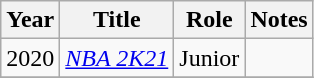<table class="wikitable sortable">
<tr>
<th>Year</th>
<th>Title</th>
<th>Role</th>
<th class="unsortable">Notes</th>
</tr>
<tr>
<td>2020</td>
<td><em><a href='#'>NBA 2K21</a></em></td>
<td>Junior</td>
<td></td>
</tr>
<tr>
</tr>
</table>
